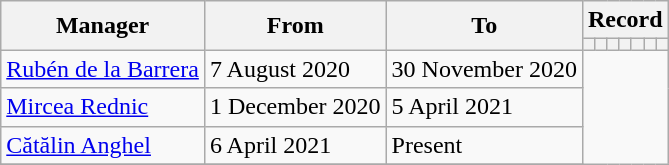<table class="wikitable" style="text-align: left">
<tr>
<th rowspan=2>Manager</th>
<th rowspan=2>From</th>
<th rowspan=2>To</th>
<th colspan=8>Record</th>
</tr>
<tr>
<th></th>
<th></th>
<th></th>
<th></th>
<th></th>
<th></th>
<th></th>
</tr>
<tr>
<td> <a href='#'>Rubén de la Barrera</a></td>
<td>7 August 2020</td>
<td>30 November 2020<br></td>
</tr>
<tr>
<td> <a href='#'>Mircea Rednic</a></td>
<td>1 December 2020</td>
<td>5 April 2021<br></td>
</tr>
<tr>
<td> <a href='#'>Cătălin Anghel</a></td>
<td>6 April 2021</td>
<td>Present<br></td>
</tr>
<tr>
</tr>
</table>
